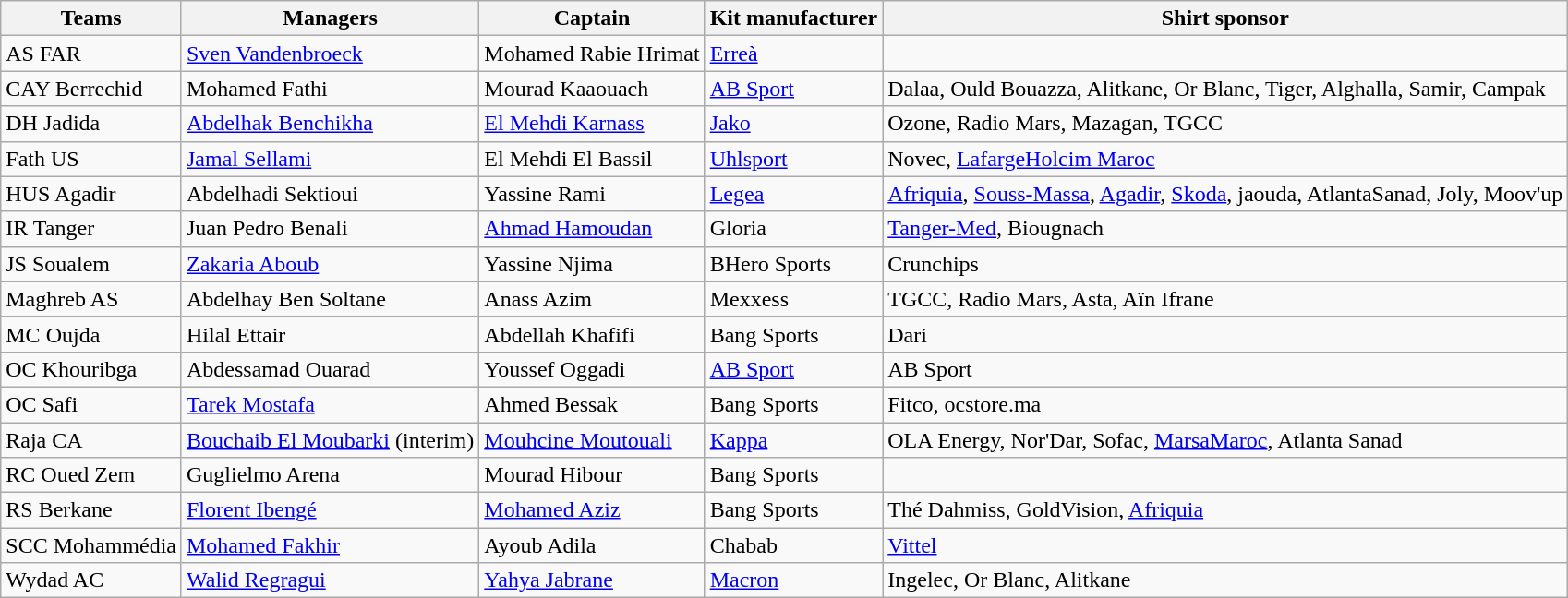<table class="wikitable">
<tr>
<th>Teams</th>
<th>Managers</th>
<th>Captain</th>
<th>Kit manufacturer</th>
<th>Shirt sponsor</th>
</tr>
<tr>
<td>AS FAR</td>
<td> <a href='#'>Sven Vandenbroeck</a></td>
<td> Mohamed Rabie Hrimat</td>
<td> <a href='#'>Erreà</a></td>
<td></td>
</tr>
<tr>
<td>CAY Berrechid</td>
<td> Mohamed Fathi</td>
<td> Mourad Kaaouach</td>
<td> <a href='#'>AB Sport</a></td>
<td>Dalaa, Ould Bouazza, Alitkane, Or Blanc, Tiger, Alghalla, Samir, Campak</td>
</tr>
<tr>
<td>DH Jadida</td>
<td> <a href='#'>Abdelhak Benchikha</a></td>
<td> <a href='#'>El Mehdi Karnass</a></td>
<td> <a href='#'>Jako</a></td>
<td>Ozone, Radio Mars, Mazagan, TGCC</td>
</tr>
<tr>
<td>Fath US</td>
<td> <a href='#'>Jamal Sellami</a></td>
<td> El Mehdi El Bassil</td>
<td> <a href='#'>Uhlsport</a></td>
<td>Novec, <a href='#'>LafargeHolcim Maroc</a></td>
</tr>
<tr>
<td>HUS Agadir</td>
<td> Abdelhadi Sektioui</td>
<td> Yassine Rami</td>
<td> <a href='#'>Legea</a></td>
<td><a href='#'>Afriquia</a>, <a href='#'>Souss-Massa</a>, <a href='#'>Agadir</a>, <a href='#'>Skoda</a>, jaouda, AtlantaSanad, Joly, Moov'up</td>
</tr>
<tr>
<td>IR Tanger</td>
<td> Juan Pedro Benali</td>
<td> <a href='#'>Ahmad Hamoudan</a></td>
<td> Gloria</td>
<td><a href='#'>Tanger-Med</a>, Biougnach</td>
</tr>
<tr>
<td>JS Soualem</td>
<td> <a href='#'>Zakaria Aboub</a></td>
<td> Yassine Njima</td>
<td> BHero Sports</td>
<td>Crunchips</td>
</tr>
<tr>
<td>Maghreb AS</td>
<td> Abdelhay Ben Soltane</td>
<td> Anass Azim</td>
<td> Mexxess</td>
<td>TGCC, Radio Mars, Asta, Aïn Ifrane</td>
</tr>
<tr>
<td>MC Oujda</td>
<td> Hilal Ettair</td>
<td> Abdellah Khafifi</td>
<td> Bang Sports</td>
<td>Dari</td>
</tr>
<tr>
<td>OC Khouribga</td>
<td> Abdessamad Ouarad</td>
<td> Youssef Oggadi</td>
<td> <a href='#'>AB Sport</a></td>
<td>AB Sport</td>
</tr>
<tr>
<td>OC Safi</td>
<td> <a href='#'>Tarek Mostafa</a></td>
<td> Ahmed Bessak</td>
<td> Bang Sports</td>
<td>Fitco, ocstore.ma</td>
</tr>
<tr>
<td>Raja CA</td>
<td> <a href='#'>Bouchaib El Moubarki</a> (interim)</td>
<td> <a href='#'>Mouhcine Moutouali</a></td>
<td> <a href='#'>Kappa</a></td>
<td>OLA Energy, Nor'Dar, Sofac, <a href='#'>MarsaMaroc</a>, Atlanta Sanad</td>
</tr>
<tr>
<td>RC Oued Zem</td>
<td> Guglielmo Arena</td>
<td> Mourad Hibour</td>
<td> Bang Sports</td>
<td></td>
</tr>
<tr>
<td>RS Berkane</td>
<td> <a href='#'>Florent Ibengé</a></td>
<td> <a href='#'>Mohamed Aziz</a></td>
<td> Bang Sports</td>
<td>Thé Dahmiss, GoldVision, <a href='#'>Afriquia</a></td>
</tr>
<tr>
<td>SCC Mohammédia</td>
<td> <a href='#'>Mohamed Fakhir</a></td>
<td> Ayoub Adila</td>
<td> Chabab</td>
<td><a href='#'>Vittel</a></td>
</tr>
<tr>
<td>Wydad AC</td>
<td> <a href='#'>Walid Regragui</a></td>
<td> <a href='#'>Yahya Jabrane</a></td>
<td> <a href='#'>Macron</a></td>
<td>Ingelec, Or Blanc, Alitkane</td>
</tr>
</table>
